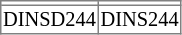<table border="1" cellpadding="1" cellspacing="0" style="font-size: 85%; border: gray solid 1px; border-collapse: collapse; text-align: middle;">
<tr>
<td align=center></td>
<td align=center></td>
</tr>
<tr>
<td>DINSD244</td>
<td>DINS244</td>
</tr>
</table>
